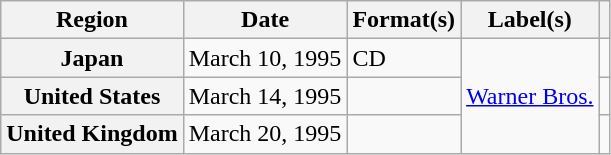<table class="wikitable plainrowheaders">
<tr>
<th scope="col">Region</th>
<th scope="col">Date</th>
<th scope="col">Format(s)</th>
<th scope="col">Label(s)</th>
<th scope="col"></th>
</tr>
<tr>
<th scope="row">Japan</th>
<td>March 10, 1995</td>
<td>CD</td>
<td rowspan="3"><a href='#'>Warner Bros.</a></td>
<td></td>
</tr>
<tr>
<th scope="row">United States</th>
<td>March 14, 1995</td>
<td></td>
<td></td>
</tr>
<tr>
<th scope="row">United Kingdom</th>
<td>March 20, 1995</td>
<td></td>
<td></td>
</tr>
</table>
